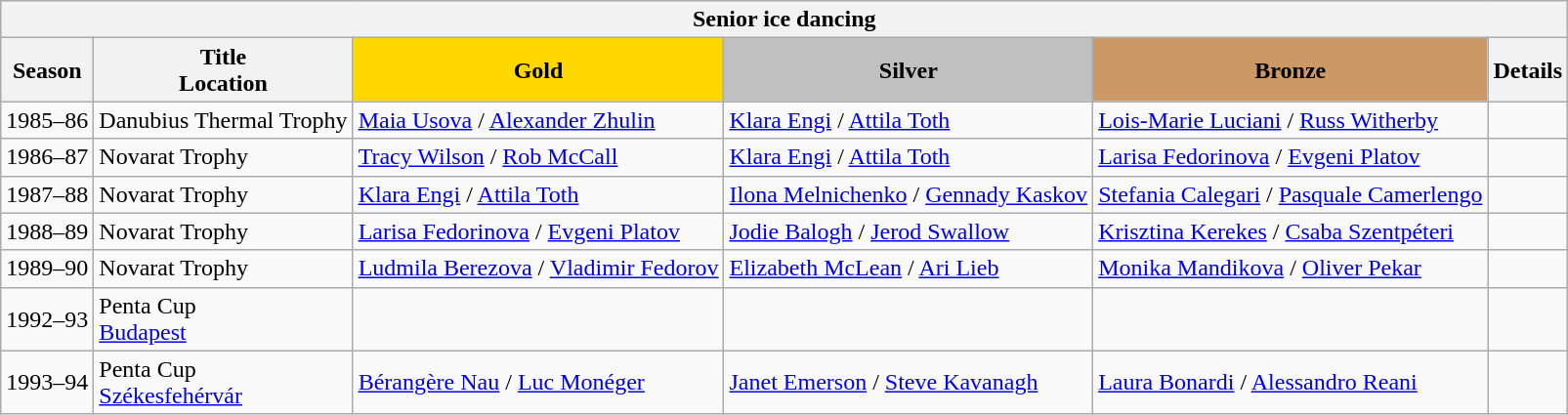<table class="wikitable">
<tr>
<th colspan=6>Senior ice dancing</th>
</tr>
<tr>
<th>Season</th>
<th>Title <br>Location</th>
<td align=center bgcolor=gold><strong>Gold</strong></td>
<td align=center bgcolor=silver><strong>Silver</strong></td>
<td align=center bgcolor=cc9966><strong>Bronze</strong></td>
<th>Details</th>
</tr>
<tr>
<td>1985–86</td>
<td>Danubius Thermal Trophy</td>
<td> <a href='#'>Maia Usova</a> / <a href='#'>Alexander Zhulin</a></td>
<td> <a href='#'>Klara Engi</a> / <a href='#'>Attila Toth</a></td>
<td> <a href='#'>Lois-Marie Luciani</a> / <a href='#'>Russ Witherby</a></td>
<td></td>
</tr>
<tr>
<td>1986–87</td>
<td>Novarat Trophy</td>
<td> <a href='#'>Tracy Wilson</a> / <a href='#'>Rob McCall</a></td>
<td> <a href='#'>Klara Engi</a> / <a href='#'>Attila Toth</a></td>
<td> <a href='#'>Larisa Fedorinova</a> / <a href='#'>Evgeni Platov</a></td>
<td></td>
</tr>
<tr>
<td>1987–88</td>
<td>Novarat Trophy</td>
<td> <a href='#'>Klara Engi</a> / <a href='#'>Attila Toth</a></td>
<td> <a href='#'>Ilona Melnichenko</a> / <a href='#'>Gennady Kaskov</a></td>
<td> <a href='#'>Stefania Calegari</a> / <a href='#'>Pasquale Camerlengo</a></td>
<td></td>
</tr>
<tr>
<td>1988–89</td>
<td>Novarat Trophy</td>
<td> <a href='#'>Larisa Fedorinova</a> / <a href='#'>Evgeni Platov</a></td>
<td> <a href='#'>Jodie Balogh</a> / <a href='#'>Jerod Swallow</a></td>
<td> <a href='#'>Krisztina Kerekes</a> / <a href='#'>Csaba Szentpéteri</a></td>
<td></td>
</tr>
<tr>
<td>1989–90</td>
<td>Novarat Trophy</td>
<td> <a href='#'>Ludmila Berezova</a> / <a href='#'>Vladimir Fedorov</a></td>
<td> <a href='#'>Elizabeth McLean</a> / <a href='#'>Ari Lieb</a></td>
<td> <a href='#'>Monika Mandikova</a> / <a href='#'>Oliver Pekar</a></td>
<td></td>
</tr>
<tr>
<td>1992–93</td>
<td>Penta Cup <br><a href='#'>Budapest</a></td>
<td></td>
<td></td>
<td></td>
<td></td>
</tr>
<tr>
<td>1993–94</td>
<td>Penta Cup <br><a href='#'>Székesfehérvár</a></td>
<td> <a href='#'>Bérangère Nau</a> / <a href='#'>Luc Monéger</a></td>
<td> <a href='#'>Janet Emerson</a> / <a href='#'>Steve Kavanagh</a></td>
<td> <a href='#'>Laura Bonardi</a> / <a href='#'>Alessandro Reani</a></td>
<td></td>
</tr>
</table>
